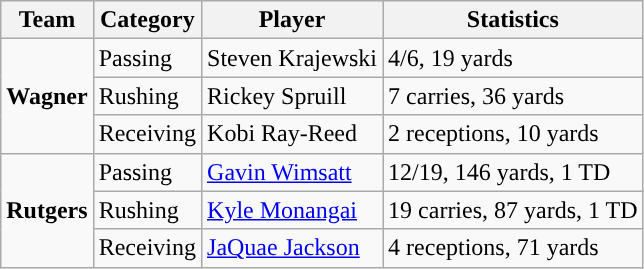<table class="wikitable" style="float: left;">
<tr>
<th>Team</th>
<th>Category</th>
<th>Player</th>
<th>Statistics</th>
</tr>
<tr>
<td rowspan=3><strong>Wagner</strong></td>
<td>Passing</td>
<td>Steven Krajewski</td>
<td>4/6, 19 yards</td>
</tr>
<tr>
<td>Rushing</td>
<td>Rickey Spruill</td>
<td>7 carries, 36 yards</td>
</tr>
<tr>
<td>Receiving</td>
<td>Kobi Ray-Reed</td>
<td>2 receptions, 10 yards</td>
</tr>
<tr>
<td rowspan=3><strong>Rutgers</strong></td>
<td>Passing</td>
<td><a href='#'>Gavin Wimsatt</a></td>
<td>12/19, 146 yards, 1 TD</td>
</tr>
<tr>
<td>Rushing</td>
<td><a href='#'>Kyle Monangai</a></td>
<td>19 carries, 87 yards, 1 TD</td>
</tr>
<tr>
<td>Receiving</td>
<td><a href='#'>JaQuae Jackson</a></td>
<td>4 receptions, 71 yards</td>
</tr>
</table>
